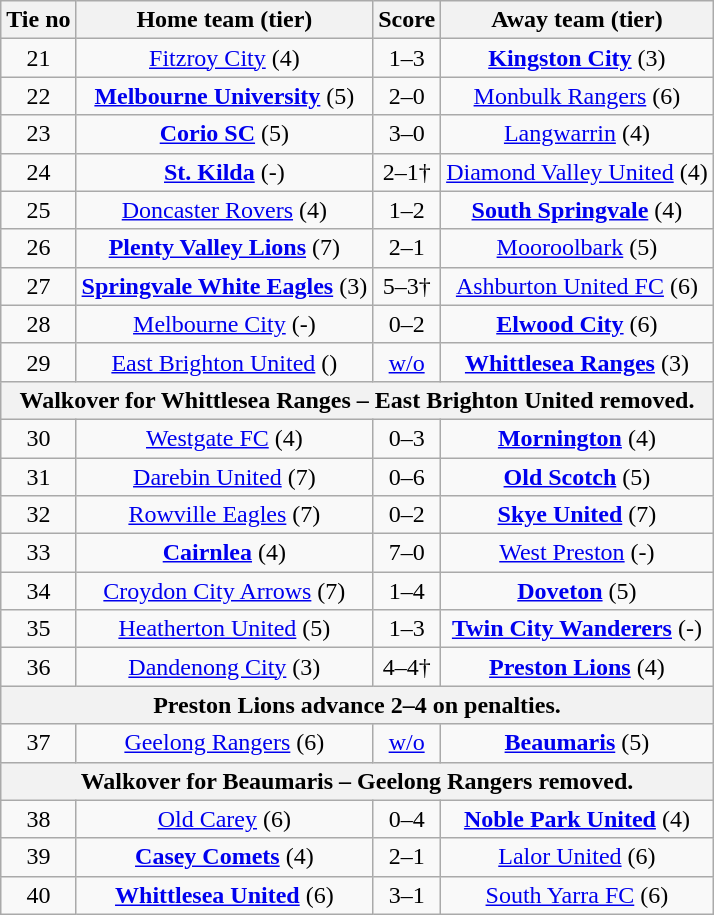<table class="wikitable" style="text-align:center">
<tr>
<th>Tie no</th>
<th>Home team (tier)</th>
<th>Score</th>
<th>Away team (tier)</th>
</tr>
<tr>
<td>21</td>
<td><a href='#'>Fitzroy City</a> (4)</td>
<td>1–3</td>
<td><strong><a href='#'>Kingston City</a></strong> (3)</td>
</tr>
<tr>
<td>22</td>
<td><strong><a href='#'>Melbourne University</a></strong> (5)</td>
<td>2–0</td>
<td><a href='#'>Monbulk Rangers</a> (6)</td>
</tr>
<tr>
<td>23</td>
<td><strong><a href='#'>Corio SC</a></strong> (5)</td>
<td>3–0</td>
<td><a href='#'>Langwarrin</a> (4)</td>
</tr>
<tr>
<td>24</td>
<td><strong><a href='#'>St. Kilda</a></strong> (-)</td>
<td>2–1†</td>
<td><a href='#'>Diamond Valley United</a> (4)</td>
</tr>
<tr>
<td>25</td>
<td><a href='#'>Doncaster Rovers</a> (4)</td>
<td>1–2</td>
<td><strong><a href='#'>South Springvale</a></strong> (4)</td>
</tr>
<tr>
<td>26</td>
<td><strong><a href='#'>Plenty Valley Lions</a></strong> (7)</td>
<td>2–1</td>
<td><a href='#'>Mooroolbark</a> (5)</td>
</tr>
<tr>
<td>27</td>
<td><strong><a href='#'>Springvale White Eagles</a></strong> (3)</td>
<td>5–3†</td>
<td><a href='#'>Ashburton United FC</a> (6)</td>
</tr>
<tr>
<td>28</td>
<td><a href='#'>Melbourne City</a> (-)</td>
<td>0–2</td>
<td><strong><a href='#'>Elwood City</a></strong> (6)</td>
</tr>
<tr>
<td>29</td>
<td><a href='#'>East Brighton United</a> ()</td>
<td><a href='#'>w/o</a></td>
<td><strong><a href='#'>Whittlesea Ranges</a></strong> (3)</td>
</tr>
<tr>
<th colspan=4>Walkover for Whittlesea Ranges – East Brighton United removed.</th>
</tr>
<tr>
<td>30</td>
<td><a href='#'>Westgate FC</a> (4)</td>
<td>0–3</td>
<td><strong><a href='#'>Mornington</a></strong> (4)</td>
</tr>
<tr>
<td>31</td>
<td><a href='#'>Darebin United</a> (7)</td>
<td>0–6</td>
<td><strong><a href='#'>Old Scotch</a></strong> (5)</td>
</tr>
<tr>
<td>32</td>
<td><a href='#'>Rowville Eagles</a> (7)</td>
<td>0–2</td>
<td><strong><a href='#'>Skye United</a></strong> (7)</td>
</tr>
<tr>
<td>33</td>
<td><strong><a href='#'>Cairnlea</a></strong> (4)</td>
<td>7–0</td>
<td><a href='#'>West Preston</a> (-)</td>
</tr>
<tr>
<td>34</td>
<td><a href='#'>Croydon City Arrows</a> (7)</td>
<td>1–4</td>
<td><strong><a href='#'>Doveton</a></strong> (5)</td>
</tr>
<tr>
<td>35</td>
<td><a href='#'>Heatherton United</a> (5)</td>
<td>1–3</td>
<td><strong><a href='#'>Twin City Wanderers</a></strong> (-)</td>
</tr>
<tr>
<td>36</td>
<td><a href='#'>Dandenong City</a> (3)</td>
<td>4–4†</td>
<td><strong><a href='#'>Preston Lions</a></strong> (4)</td>
</tr>
<tr>
<th colspan=4>Preston Lions advance 2–4 on penalties.</th>
</tr>
<tr>
<td>37</td>
<td><a href='#'>Geelong Rangers</a> (6)</td>
<td><a href='#'>w/o</a></td>
<td><strong><a href='#'>Beaumaris</a></strong> (5)</td>
</tr>
<tr>
<th colspan=4>Walkover for Beaumaris – Geelong Rangers removed.</th>
</tr>
<tr>
<td>38</td>
<td><a href='#'>Old Carey</a> (6)</td>
<td>0–4</td>
<td><strong><a href='#'>Noble Park United</a></strong> (4)</td>
</tr>
<tr>
<td>39</td>
<td><strong><a href='#'>Casey Comets</a></strong> (4)</td>
<td>2–1</td>
<td><a href='#'>Lalor United</a> (6)</td>
</tr>
<tr>
<td>40</td>
<td><strong><a href='#'>Whittlesea United</a></strong> (6)</td>
<td>3–1</td>
<td><a href='#'>South Yarra FC</a> (6)</td>
</tr>
</table>
